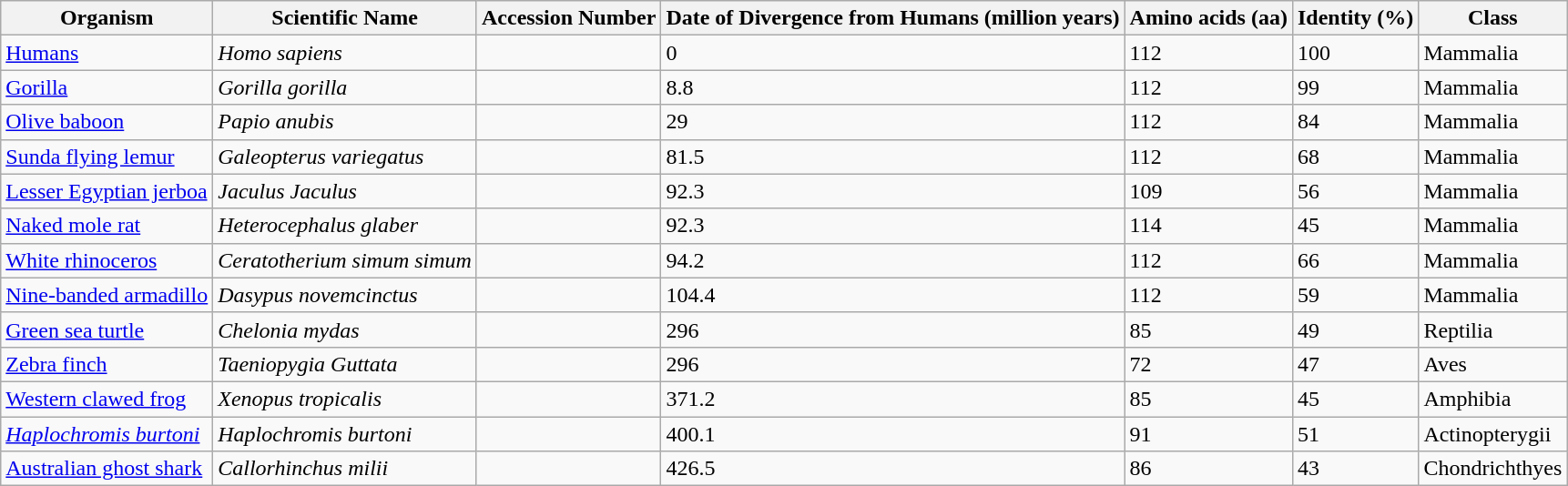<table class="wikitable">
<tr>
<th>Organism</th>
<th>Scientific Name</th>
<th>Accession Number</th>
<th>Date of Divergence from Humans (million years)</th>
<th>Amino acids (aa)</th>
<th>Identity (%)</th>
<th>Class</th>
</tr>
<tr>
<td><a href='#'>Humans</a></td>
<td><em>Homo sapiens</em></td>
<td></td>
<td>0</td>
<td>112</td>
<td>100</td>
<td>Mammalia</td>
</tr>
<tr>
<td><a href='#'>Gorilla</a></td>
<td><em>Gorilla gorilla</em></td>
<td></td>
<td>8.8</td>
<td>112</td>
<td>99</td>
<td>Mammalia</td>
</tr>
<tr>
<td><a href='#'>Olive baboon</a></td>
<td><em>Papio anubis</em></td>
<td></td>
<td>29</td>
<td>112</td>
<td>84</td>
<td>Mammalia</td>
</tr>
<tr>
<td><a href='#'>Sunda flying lemur</a></td>
<td><em>Galeopterus variegatus</em></td>
<td></td>
<td>81.5</td>
<td>112</td>
<td>68</td>
<td>Mammalia</td>
</tr>
<tr>
<td><a href='#'>Lesser Egyptian jerboa</a></td>
<td><em>Jaculus Jaculus</em></td>
<td></td>
<td>92.3</td>
<td>109</td>
<td>56</td>
<td>Mammalia</td>
</tr>
<tr>
<td><a href='#'>Naked mole rat</a></td>
<td><em>Heterocephalus glaber</em></td>
<td></td>
<td>92.3</td>
<td>114</td>
<td>45</td>
<td>Mammalia</td>
</tr>
<tr>
<td><a href='#'>White rhinoceros</a></td>
<td><em>Ceratotherium simum simum</em></td>
<td></td>
<td>94.2</td>
<td>112</td>
<td>66</td>
<td>Mammalia</td>
</tr>
<tr>
<td><a href='#'>Nine-banded armadillo</a></td>
<td><em>Dasypus novemcinctus</em></td>
<td></td>
<td>104.4</td>
<td>112</td>
<td>59</td>
<td>Mammalia</td>
</tr>
<tr>
<td><a href='#'>Green sea turtle</a></td>
<td><em>Chelonia mydas</em></td>
<td></td>
<td>296</td>
<td>85</td>
<td>49</td>
<td>Reptilia</td>
</tr>
<tr>
<td><a href='#'>Zebra finch</a></td>
<td><em>Taeniopygia Guttata</em></td>
<td></td>
<td>296</td>
<td>72</td>
<td>47</td>
<td>Aves</td>
</tr>
<tr>
<td><a href='#'>Western clawed frog</a></td>
<td><em>Xenopus tropicalis</em></td>
<td></td>
<td>371.2</td>
<td>85</td>
<td>45</td>
<td>Amphibia</td>
</tr>
<tr>
<td><em><a href='#'>Haplochromis burtoni</a></em></td>
<td><em>Haplochromis burtoni</em></td>
<td></td>
<td>400.1</td>
<td>91</td>
<td>51</td>
<td>Actinopterygii</td>
</tr>
<tr>
<td><a href='#'>Australian ghost shark</a></td>
<td><em>Callorhinchus milii</em></td>
<td></td>
<td>426.5</td>
<td>86</td>
<td>43</td>
<td>Chondrichthyes</td>
</tr>
</table>
